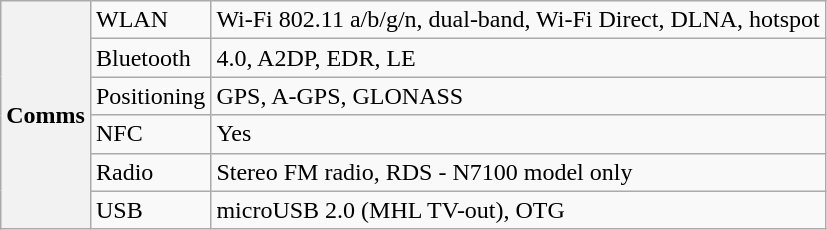<table class="wikitable">
<tr>
<th rowspan="9">Comms</th>
<td>WLAN</td>
<td>Wi-Fi 802.11 a/b/g/n, dual-band, Wi-Fi Direct, DLNA, hotspot</td>
</tr>
<tr>
<td>Bluetooth</td>
<td>4.0, A2DP, EDR, LE</td>
</tr>
<tr>
<td>Positioning</td>
<td>GPS, A-GPS, GLONASS</td>
</tr>
<tr>
<td>NFC</td>
<td>Yes</td>
</tr>
<tr>
<td>Radio</td>
<td>Stereo FM radio, RDS - N7100 model only</td>
</tr>
<tr>
<td>USB</td>
<td>microUSB 2.0 (MHL TV-out), OTG</td>
</tr>
</table>
